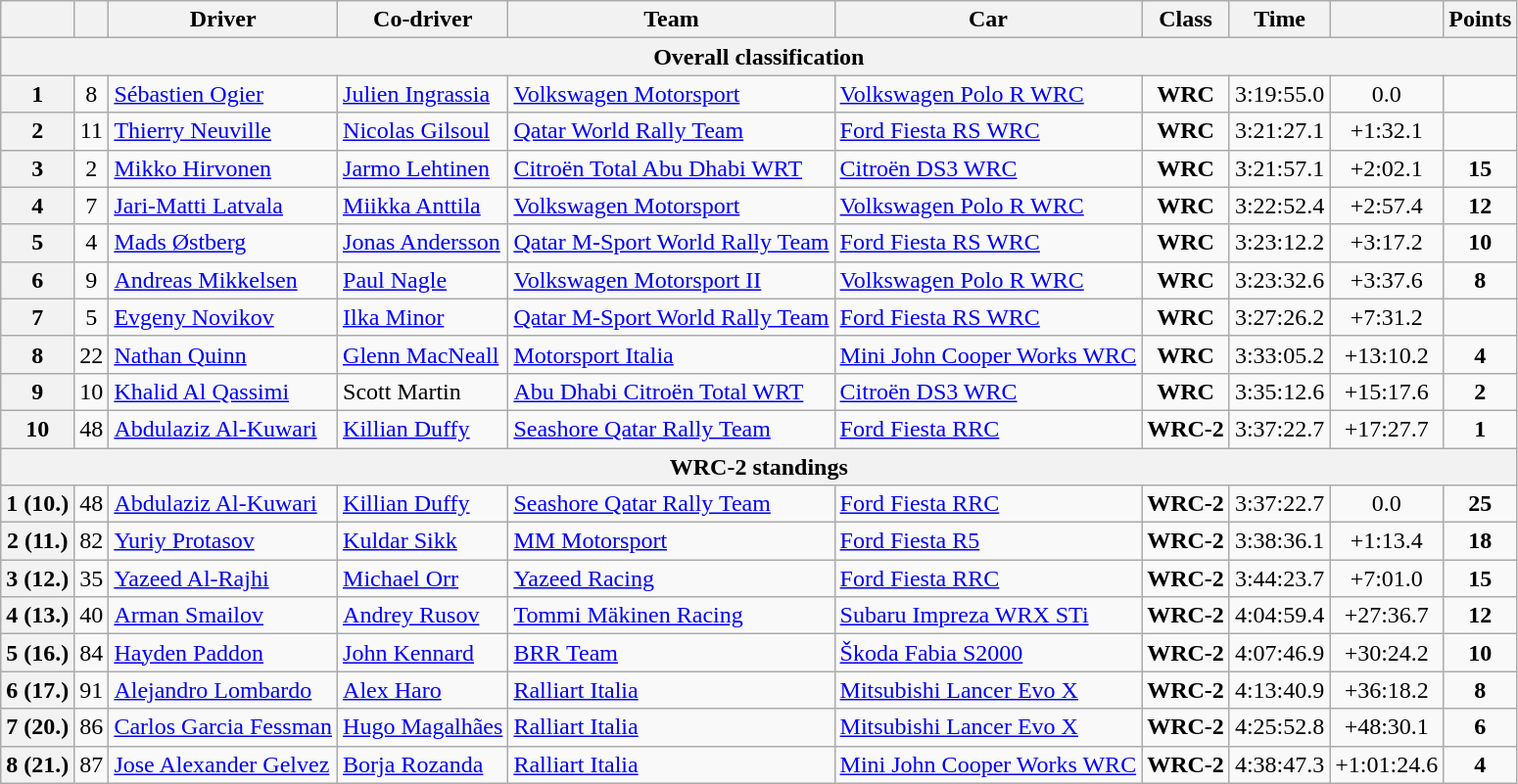<table class="wikitable">
<tr>
<th></th>
<th></th>
<th>Driver</th>
<th>Co-driver</th>
<th>Team</th>
<th>Car</th>
<th>Class</th>
<th>Time</th>
<th></th>
<th>Points</th>
</tr>
<tr>
<th colspan="10">Overall classification</th>
</tr>
<tr>
<th>1</th>
<td align="center">8</td>
<td> <a href='#'>Sébastien Ogier</a></td>
<td> <a href='#'>Julien Ingrassia</a></td>
<td> <a href='#'>Volkswagen Motorsport</a></td>
<td><a href='#'>Volkswagen Polo R WRC</a></td>
<td align="center"><strong><span>WRC</span></strong></td>
<td align="center">3:19:55.0</td>
<td align="center">0.0</td>
<td align="center"><strong></strong></td>
</tr>
<tr>
<th>2</th>
<td align="center">11</td>
<td> <a href='#'>Thierry Neuville</a></td>
<td> <a href='#'>Nicolas Gilsoul</a></td>
<td> <a href='#'>Qatar World Rally Team</a></td>
<td><a href='#'>Ford Fiesta RS WRC</a></td>
<td align="center"><strong><span>WRC</span></strong></td>
<td align="center">3:21:27.1</td>
<td align="center">+1:32.1</td>
<td align="center"><strong></strong></td>
</tr>
<tr>
<th>3</th>
<td align="center">2</td>
<td> <a href='#'>Mikko Hirvonen</a></td>
<td> <a href='#'>Jarmo Lehtinen</a></td>
<td> <a href='#'>Citroën Total Abu Dhabi WRT</a></td>
<td><a href='#'>Citroën DS3 WRC</a></td>
<td align="center"><strong><span>WRC</span></strong></td>
<td align="center">3:21:57.1</td>
<td align="center">+2:02.1</td>
<td align="center"><strong>15</strong></td>
</tr>
<tr>
<th>4</th>
<td align="center">7</td>
<td> <a href='#'>Jari-Matti Latvala</a></td>
<td> <a href='#'>Miikka Anttila</a></td>
<td> <a href='#'>Volkswagen Motorsport</a></td>
<td><a href='#'>Volkswagen Polo R WRC</a></td>
<td align="center"><strong><span>WRC</span></strong></td>
<td align="center">3:22:52.4</td>
<td align="center">+2:57.4</td>
<td align="center"><strong>12</strong></td>
</tr>
<tr>
<th>5</th>
<td align="center">4</td>
<td> <a href='#'>Mads Østberg</a></td>
<td> <a href='#'>Jonas Andersson</a></td>
<td> <a href='#'>Qatar M-Sport World Rally Team</a></td>
<td><a href='#'>Ford Fiesta RS WRC</a></td>
<td align="center"><strong><span>WRC</span></strong></td>
<td align="center">3:23:12.2</td>
<td align="center">+3:17.2</td>
<td align="center"><strong>10</strong></td>
</tr>
<tr>
<th>6</th>
<td align="center">9</td>
<td> <a href='#'>Andreas Mikkelsen</a></td>
<td> <a href='#'>Paul Nagle</a></td>
<td> <a href='#'>Volkswagen Motorsport II</a></td>
<td><a href='#'>Volkswagen Polo R WRC</a></td>
<td align="center"><strong><span>WRC</span></strong></td>
<td align="center">3:23:32.6</td>
<td align="center">+3:37.6</td>
<td align="center"><strong>8</strong></td>
</tr>
<tr>
<th>7</th>
<td align="center">5</td>
<td> <a href='#'>Evgeny Novikov</a></td>
<td> <a href='#'>Ilka Minor</a></td>
<td> <a href='#'>Qatar M-Sport World Rally Team</a></td>
<td><a href='#'>Ford Fiesta RS WRC</a></td>
<td align="center"><strong><span>WRC</span></strong></td>
<td align="center">3:27:26.2</td>
<td align="center">+7:31.2</td>
<td align="center"><strong></strong></td>
</tr>
<tr>
<th>8</th>
<td align="center">22</td>
<td> <a href='#'>Nathan Quinn</a></td>
<td> <a href='#'>Glenn MacNeall</a></td>
<td> <a href='#'>Motorsport Italia</a></td>
<td><a href='#'>Mini John Cooper Works WRC</a></td>
<td align="center"><strong><span>WRC</span></strong></td>
<td align="center">3:33:05.2</td>
<td align="center">+13:10.2</td>
<td align="center"><strong>4</strong></td>
</tr>
<tr>
<th>9</th>
<td align="center">10</td>
<td> <a href='#'>Khalid Al Qassimi</a></td>
<td> Scott Martin</td>
<td> <a href='#'>Abu Dhabi Citroën Total WRT</a></td>
<td><a href='#'>Citroën DS3 WRC</a></td>
<td align="center"><strong><span>WRC</span></strong></td>
<td align="center">3:35:12.6</td>
<td align="center">+15:17.6</td>
<td align="center"><strong>2</strong></td>
</tr>
<tr>
<th>10</th>
<td align="center">48</td>
<td> <a href='#'>Abdulaziz Al-Kuwari</a></td>
<td> <a href='#'>Killian Duffy</a></td>
<td> <a href='#'>Seashore Qatar Rally Team</a></td>
<td><a href='#'>Ford Fiesta RRC</a></td>
<td align="center"><strong><span>WRC-2</span></strong></td>
<td align="center">3:37:22.7</td>
<td align="center">+17:27.7</td>
<td align="center"><strong>1</strong></td>
</tr>
<tr>
<th colspan="10">WRC-2 standings</th>
</tr>
<tr>
<th>1 (10.)</th>
<td align="center">48</td>
<td> <a href='#'>Abdulaziz Al-Kuwari</a></td>
<td> <a href='#'>Killian Duffy</a></td>
<td> <a href='#'>Seashore Qatar Rally Team</a></td>
<td><a href='#'>Ford Fiesta RRC</a></td>
<td align="center"><strong><span>WRC-2</span></strong></td>
<td align="center">3:37:22.7</td>
<td align="center">0.0</td>
<td align="center"><strong>25</strong></td>
</tr>
<tr>
<th>2 (11.)</th>
<td align="center">82</td>
<td> <a href='#'>Yuriy Protasov</a></td>
<td> <a href='#'>Kuldar Sikk</a></td>
<td> <a href='#'>MM Motorsport</a></td>
<td><a href='#'>Ford Fiesta R5</a></td>
<td align="center"><strong><span>WRC-2</span></strong></td>
<td align="center">3:38:36.1</td>
<td align="center">+1:13.4</td>
<td align="center"><strong>18</strong></td>
</tr>
<tr>
<th>3 (12.)</th>
<td align="center">35</td>
<td> <a href='#'>Yazeed Al-Rajhi</a></td>
<td> <a href='#'>Michael Orr</a></td>
<td> <a href='#'>Yazeed Racing</a></td>
<td><a href='#'>Ford Fiesta RRC</a></td>
<td align="center"><strong><span>WRC-2</span></strong></td>
<td align="center">3:44:23.7</td>
<td align="center">+7:01.0</td>
<td align="center"><strong>15</strong></td>
</tr>
<tr>
<th>4 (13.)</th>
<td align="center">40</td>
<td> <a href='#'>Arman Smailov</a></td>
<td> <a href='#'>Andrey Rusov</a></td>
<td> <a href='#'>Tommi Mäkinen Racing</a></td>
<td><a href='#'>Subaru Impreza WRX STi</a></td>
<td align="center"><strong><span>WRC-2</span></strong></td>
<td align="center">4:04:59.4</td>
<td align="center">+27:36.7</td>
<td align="center"><strong>12</strong></td>
</tr>
<tr>
<th>5 (16.)</th>
<td align="center">84</td>
<td> <a href='#'>Hayden Paddon</a></td>
<td> <a href='#'>John Kennard</a></td>
<td> <a href='#'>BRR Team</a></td>
<td><a href='#'>Škoda Fabia S2000</a></td>
<td align="center"><strong><span>WRC-2</span></strong></td>
<td align="center">4:07:46.9</td>
<td align="center">+30:24.2</td>
<td align="center"><strong>10</strong></td>
</tr>
<tr>
<th>6 (17.)</th>
<td align="center">91</td>
<td> <a href='#'>Alejandro Lombardo</a></td>
<td> <a href='#'>Alex Haro</a></td>
<td> <a href='#'>Ralliart Italia</a></td>
<td><a href='#'>Mitsubishi Lancer Evo X</a></td>
<td align="center"><strong><span>WRC-2</span></strong></td>
<td align="center">4:13:40.9</td>
<td align="center">+36:18.2</td>
<td align="center"><strong>8</strong></td>
</tr>
<tr>
<th>7 (20.)</th>
<td align="center">86</td>
<td> <a href='#'>Carlos Garcia Fessman</a></td>
<td> <a href='#'>Hugo Magalhães</a></td>
<td> <a href='#'>Ralliart Italia</a></td>
<td><a href='#'>Mitsubishi Lancer Evo X</a></td>
<td align="center"><strong><span>WRC-2</span></strong></td>
<td align="center">4:25:52.8</td>
<td align="center">+48:30.1</td>
<td align="center"><strong>6</strong></td>
</tr>
<tr>
<th>8 (21.)</th>
<td align="center">87</td>
<td> <a href='#'>Jose Alexander Gelvez</a></td>
<td> <a href='#'>Borja Rozanda</a></td>
<td> <a href='#'>Ralliart Italia</a></td>
<td><a href='#'>Mini John Cooper Works WRC</a></td>
<td align="center"><strong><span>WRC-2</span></strong></td>
<td align="center">4:38:47.3</td>
<td align="center">+1:01:24.6</td>
<td align="center"><strong>4</strong></td>
</tr>
</table>
